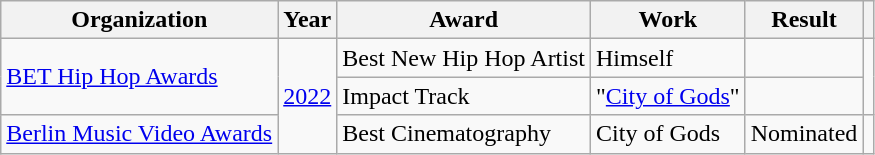<table class="wikitable sortable">
<tr>
<th scope="col">Organization</th>
<th scope="col">Year</th>
<th scope="col">Award</th>
<th scope="col">Work</th>
<th scope="col">Result</th>
<th scope="col"></th>
</tr>
<tr>
<td rowspan="2"><a href='#'>BET Hip Hop Awards</a></td>
<td rowspan="3"><a href='#'>2022</a></td>
<td>Best New Hip Hop Artist</td>
<td>Himself</td>
<td></td>
<td rowspan="2"></td>
</tr>
<tr>
<td>Impact Track</td>
<td rowspan="1">"<a href='#'>City of Gods</a>"</td>
<td></td>
</tr>
<tr>
<td><a href='#'>Berlin Music Video Awards</a></td>
<td>Best Cinematography</td>
<td>City of Gods</td>
<td>Nominated</td>
<td></td>
</tr>
</table>
